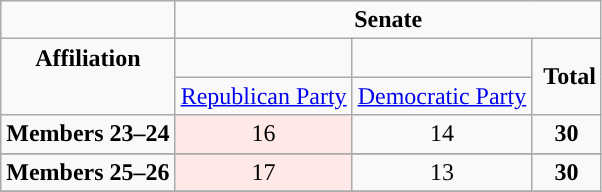<table class="wikitable">
<tr>
<td style="text-align:center;vertical-align:top;"></td>
<td colspan="4" align="center" valign="top"><strong>Senate</strong></td>
</tr>
<tr>
<td rowspan="2" style="text-align:center;vertical-align:top;"><strong>Affiliation</strong></td>
<td style="background-color:"> </td>
<td style="background-color:"> </td>
<td rowspan="2"> <strong>Total</strong></td>
</tr>
<tr>
<td><a href='#'>Republican Party</a></td>
<td><a href='#'>Democratic Party</a></td>
</tr>
<tr>
<td><strong>Members 23–24</strong></td>
<td style="background:#FFE8E8" align=center>16</td>
<td style="text-align:center;">14</td>
<td style="text-align:center;"><strong>30</strong></td>
</tr>
<tr>
</tr>
<tr>
<td><strong>Members 25–26</strong></td>
<td style="background:#FFE8E8" align=center>17</td>
<td style="text-align:center;">13</td>
<td style="text-align:center;"><strong>30</strong></td>
</tr>
<tr>
</tr>
</table>
